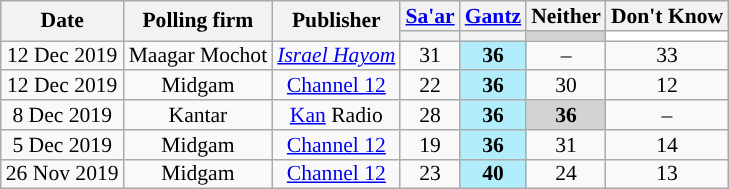<table class="wikitable sortable" style="text-align:center; font-size:90%; line-height:13px;">
<tr>
<th rowspan=2>Date</th>
<th rowspan=2>Polling firm</th>
<th rowspan=2>Publisher</th>
<th><a href='#'>Sa'ar</a></th>
<th><a href='#'>Gantz</a></th>
<th>Neither</th>
<th>Don't Know</th>
</tr>
<tr>
<th style="background:"></th>
<th style="background:"></th>
<th style="background:#d3d3d3"></th>
<th style="background:#ffffff"></th>
</tr>
<tr>
<td data-sort-value="2019-12-12">12 Dec 2019</td>
<td>Maagar Mochot</td>
<td><em><a href='#'>Israel Hayom</a></em></td>
<td>31					</td>
<td style="background:#B2EDFB"><strong>36</strong>	</td>
<td>–					</td>
<td>33					</td>
</tr>
<tr>
<td data-sort-value="2019-12-12">12 Dec 2019</td>
<td>Midgam</td>
<td><a href='#'>Channel 12</a></td>
<td>22					</td>
<td style="background:#B2EDFB"><strong>36</strong>	</td>
<td>30					</td>
<td>12					</td>
</tr>
<tr>
<td data-sort-value="2019-12-08">8 Dec 2019</td>
<td>Kantar</td>
<td><a href='#'>Kan</a> Radio</td>
<td>28					</td>
<td style="background:#B2EDFB"><strong>36</strong>	</td>
<td style="background:#d3d3d3"><strong>36</strong>	</td>
<td>–					</td>
</tr>
<tr>
<td data-sort-value="2019-12-05">5 Dec 2019</td>
<td>Midgam</td>
<td><a href='#'>Channel 12</a></td>
<td>19					</td>
<td style="background:#B2EDFB"><strong>36</strong>	</td>
<td>31					</td>
<td>14					</td>
</tr>
<tr>
<td data-sort-value="2019-11-26">26 Nov 2019</td>
<td>Midgam</td>
<td><a href='#'>Channel 12</a></td>
<td>23					</td>
<td style="background:#B2EDFB"><strong>40</strong>	</td>
<td>24					</td>
<td>13					</td>
</tr>
</table>
